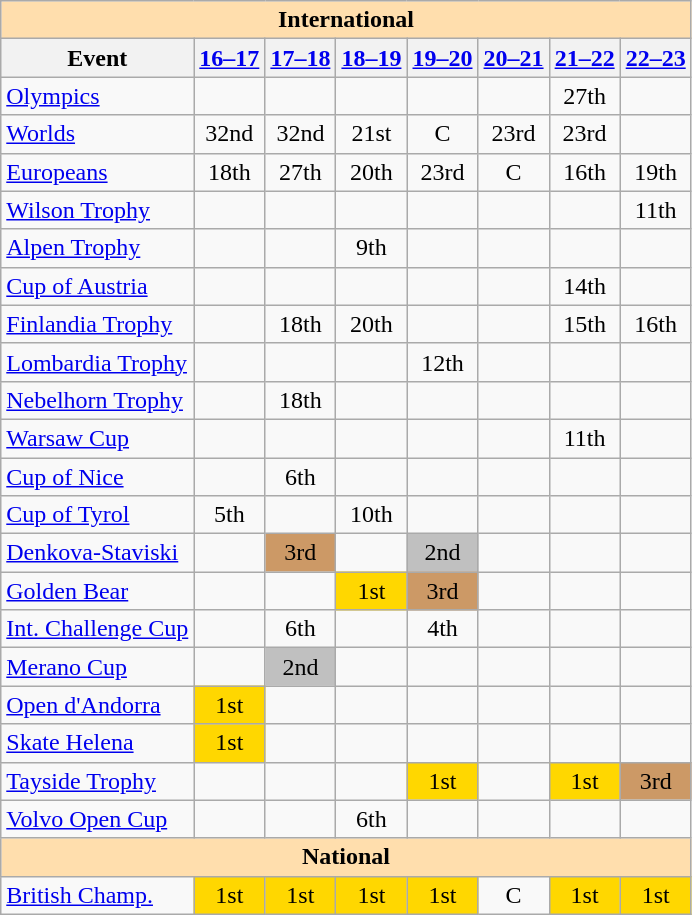<table class="wikitable" style="text-align:center">
<tr>
<th colspan="8" style="background-color: #ffdead; " align="center">International</th>
</tr>
<tr>
<th>Event</th>
<th><a href='#'>16–17</a></th>
<th><a href='#'>17–18</a></th>
<th><a href='#'>18–19</a></th>
<th><a href='#'>19–20</a></th>
<th><a href='#'>20–21</a></th>
<th><a href='#'>21–22</a></th>
<th><a href='#'>22–23</a></th>
</tr>
<tr>
<td align=left><a href='#'>Olympics</a></td>
<td></td>
<td></td>
<td></td>
<td></td>
<td></td>
<td>27th</td>
<td></td>
</tr>
<tr>
<td align=left><a href='#'>Worlds</a></td>
<td>32nd</td>
<td>32nd</td>
<td>21st</td>
<td>C</td>
<td>23rd</td>
<td>23rd</td>
<td></td>
</tr>
<tr>
<td align=left><a href='#'>Europeans</a></td>
<td>18th</td>
<td>27th</td>
<td>20th</td>
<td>23rd</td>
<td>C</td>
<td>16th</td>
<td>19th</td>
</tr>
<tr>
<td align=left> <a href='#'>Wilson Trophy</a></td>
<td></td>
<td></td>
<td></td>
<td></td>
<td></td>
<td></td>
<td>11th</td>
</tr>
<tr>
<td align=left> <a href='#'>Alpen Trophy</a></td>
<td></td>
<td></td>
<td>9th</td>
<td></td>
<td></td>
<td></td>
<td></td>
</tr>
<tr>
<td align=left> <a href='#'>Cup of Austria</a></td>
<td></td>
<td></td>
<td></td>
<td></td>
<td></td>
<td>14th</td>
<td></td>
</tr>
<tr>
<td align=left> <a href='#'>Finlandia Trophy</a></td>
<td></td>
<td>18th</td>
<td>20th</td>
<td></td>
<td></td>
<td>15th</td>
<td>16th</td>
</tr>
<tr>
<td align=left> <a href='#'>Lombardia Trophy</a></td>
<td></td>
<td></td>
<td></td>
<td>12th</td>
<td></td>
<td></td>
<td></td>
</tr>
<tr>
<td align=left> <a href='#'>Nebelhorn Trophy</a></td>
<td></td>
<td>18th</td>
<td></td>
<td></td>
<td></td>
<td></td>
<td></td>
</tr>
<tr>
<td align=left> <a href='#'>Warsaw Cup</a></td>
<td></td>
<td></td>
<td></td>
<td></td>
<td></td>
<td>11th</td>
<td></td>
</tr>
<tr>
<td align=left><a href='#'>Cup of Nice</a></td>
<td></td>
<td>6th</td>
<td></td>
<td></td>
<td></td>
<td></td>
<td></td>
</tr>
<tr>
<td align=left><a href='#'>Cup of Tyrol</a></td>
<td>5th</td>
<td></td>
<td>10th</td>
<td></td>
<td></td>
<td></td>
<td></td>
</tr>
<tr>
<td align=left><a href='#'>Denkova-Staviski</a></td>
<td></td>
<td bgcolor=cc9966>3rd</td>
<td></td>
<td bgcolor=silver>2nd</td>
<td></td>
<td></td>
<td></td>
</tr>
<tr>
<td align=left><a href='#'>Golden Bear</a></td>
<td></td>
<td></td>
<td bgcolor=gold>1st</td>
<td bgcolor=cc9966>3rd</td>
<td></td>
<td></td>
<td></td>
</tr>
<tr>
<td align=left><a href='#'>Int. Challenge Cup</a></td>
<td></td>
<td>6th</td>
<td></td>
<td>4th</td>
<td></td>
<td></td>
<td></td>
</tr>
<tr>
<td align=left><a href='#'>Merano Cup</a></td>
<td></td>
<td bgcolor=silver>2nd</td>
<td></td>
<td></td>
<td></td>
<td></td>
<td></td>
</tr>
<tr>
<td align=left><a href='#'>Open d'Andorra</a></td>
<td bgcolor=gold>1st</td>
<td></td>
<td></td>
<td></td>
<td></td>
<td></td>
<td></td>
</tr>
<tr>
<td align=left><a href='#'>Skate Helena</a></td>
<td bgcolor=gold>1st</td>
<td></td>
<td></td>
<td></td>
<td></td>
<td></td>
<td></td>
</tr>
<tr>
<td align=left><a href='#'>Tayside Trophy</a></td>
<td></td>
<td></td>
<td></td>
<td bgcolor=gold>1st</td>
<td></td>
<td bgcolor=gold>1st</td>
<td bgcolor=cc9966>3rd</td>
</tr>
<tr>
<td align=left><a href='#'>Volvo Open Cup</a></td>
<td></td>
<td></td>
<td>6th</td>
<td></td>
<td></td>
<td></td>
<td></td>
</tr>
<tr>
<th colspan="8" style="background-color: #ffdead; " align="center">National</th>
</tr>
<tr>
<td align=left><a href='#'>British Champ.</a></td>
<td bgcolor=gold>1st</td>
<td bgcolor=gold>1st</td>
<td bgcolor=gold>1st</td>
<td bgcolor=gold>1st</td>
<td>C</td>
<td bgcolor=gold>1st</td>
<td bgcolor=gold>1st</td>
</tr>
</table>
